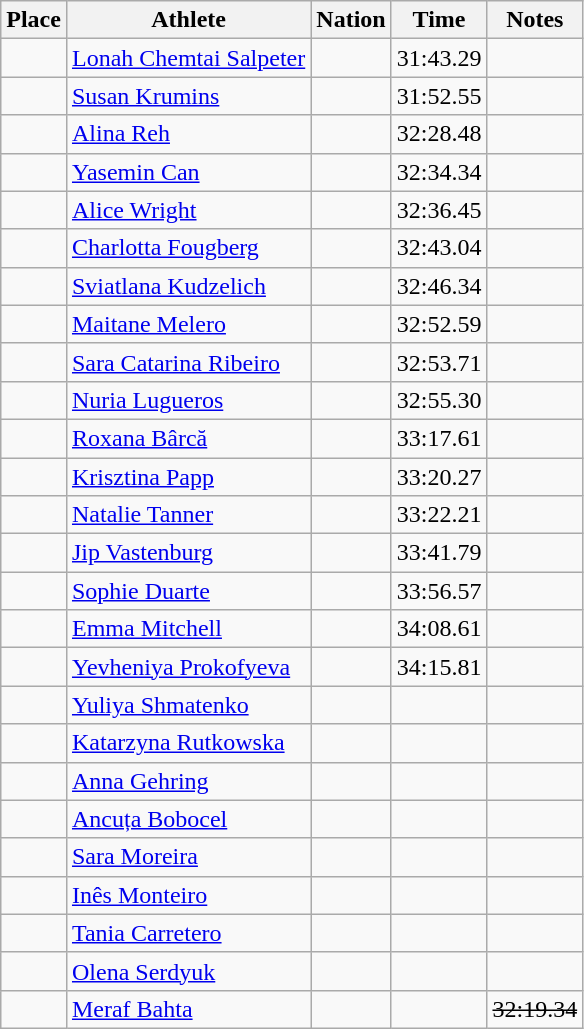<table class="wikitable sortable" style="text-align:center">
<tr>
<th>Place</th>
<th>Athlete</th>
<th>Nation</th>
<th>Time</th>
<th>Notes</th>
</tr>
<tr>
<td></td>
<td align="left"><a href='#'>Lonah Chemtai Salpeter</a></td>
<td align=left></td>
<td>31:43.29</td>
<td></td>
</tr>
<tr>
<td></td>
<td align="left"><a href='#'>Susan Krumins</a></td>
<td align=left></td>
<td>31:52.55</td>
<td></td>
</tr>
<tr>
<td></td>
<td align="left"><a href='#'>Alina Reh</a></td>
<td align=left></td>
<td>32:28.48</td>
<td></td>
</tr>
<tr>
<td></td>
<td align="left"><a href='#'>Yasemin Can</a></td>
<td align=left></td>
<td>32:34.34</td>
<td></td>
</tr>
<tr>
<td></td>
<td align="left"><a href='#'>Alice Wright</a></td>
<td align=left></td>
<td>32:36.45</td>
<td></td>
</tr>
<tr>
<td></td>
<td align="left"><a href='#'>Charlotta Fougberg</a></td>
<td align=left></td>
<td>32:43.04</td>
<td></td>
</tr>
<tr>
<td></td>
<td align="left"><a href='#'>Sviatlana Kudzelich</a></td>
<td align=left></td>
<td>32:46.34</td>
<td></td>
</tr>
<tr>
<td></td>
<td align="left"><a href='#'>Maitane Melero</a></td>
<td align=left></td>
<td>32:52.59</td>
<td></td>
</tr>
<tr>
<td></td>
<td align="left"><a href='#'>Sara Catarina Ribeiro</a></td>
<td align=left></td>
<td>32:53.71</td>
<td></td>
</tr>
<tr>
<td></td>
<td align="left"><a href='#'>Nuria Lugueros</a></td>
<td align=left></td>
<td>32:55.30</td>
<td></td>
</tr>
<tr>
<td></td>
<td align="left"><a href='#'>Roxana Bârcă</a></td>
<td align=left></td>
<td>33:17.61</td>
<td></td>
</tr>
<tr>
<td></td>
<td align="left"><a href='#'>Krisztina Papp</a></td>
<td align=left></td>
<td>33:20.27</td>
<td></td>
</tr>
<tr>
<td></td>
<td align="left"><a href='#'>Natalie Tanner</a></td>
<td align=left></td>
<td>33:22.21</td>
<td></td>
</tr>
<tr>
<td></td>
<td align="left"><a href='#'>Jip Vastenburg</a></td>
<td align=left></td>
<td>33:41.79</td>
<td></td>
</tr>
<tr>
<td></td>
<td align="left"><a href='#'>Sophie Duarte</a></td>
<td align=left></td>
<td>33:56.57</td>
<td></td>
</tr>
<tr>
<td></td>
<td align="left"><a href='#'>Emma Mitchell</a></td>
<td align=left></td>
<td>34:08.61</td>
<td></td>
</tr>
<tr>
<td></td>
<td align="left"><a href='#'>Yevheniya Prokofyeva</a></td>
<td align=left></td>
<td>34:15.81</td>
<td></td>
</tr>
<tr>
<td></td>
<td align="left"><a href='#'>Yuliya Shmatenko</a></td>
<td align=left></td>
<td></td>
<td></td>
</tr>
<tr>
<td></td>
<td align="left"><a href='#'>Katarzyna Rutkowska</a></td>
<td align=left></td>
<td></td>
<td></td>
</tr>
<tr>
<td></td>
<td align="left"><a href='#'>Anna Gehring</a></td>
<td align=left></td>
<td></td>
<td></td>
</tr>
<tr>
<td></td>
<td align="left"><a href='#'>Ancuța Bobocel</a></td>
<td align=left></td>
<td></td>
<td></td>
</tr>
<tr>
<td></td>
<td align="left"><a href='#'>Sara Moreira</a></td>
<td align=left></td>
<td></td>
<td></td>
</tr>
<tr>
<td></td>
<td align="left"><a href='#'>Inês Monteiro</a></td>
<td align=left></td>
<td></td>
<td></td>
</tr>
<tr>
<td></td>
<td align="left"><a href='#'>Tania Carretero</a></td>
<td align=left></td>
<td></td>
<td></td>
</tr>
<tr>
<td></td>
<td align="left"><a href='#'>Olena Serdyuk</a></td>
<td align=left></td>
<td></td>
<td></td>
</tr>
<tr>
<td></td>
<td align="left"><a href='#'>Meraf Bahta</a></td>
<td align=left></td>
<td></td>
<td><s>32:19.34</s></td>
</tr>
</table>
